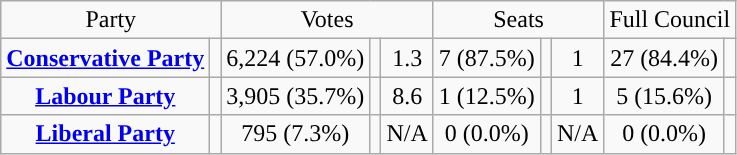<table class=wikitable style="text-align:center;">
<tr>
<td colspan=2>Party</td>
<td colspan=3>Votes</td>
<td colspan=3>Seats</td>
<td colspan=3>Full Council</td>
</tr>
<tr>
<td><strong><a href='#'>Conservative Party</a></strong></td>
<td style="background:"></td>
<td>6,224 (57.0%)</td>
<td></td>
<td> 1.3</td>
<td>7 (87.5%)</td>
<td></td>
<td> 1</td>
<td>27 (84.4%)</td>
<td></td>
</tr>
<tr>
<td><strong><a href='#'>Labour Party</a></strong></td>
<td style="background:"></td>
<td>3,905 (35.7%)</td>
<td></td>
<td> 8.6</td>
<td>1 (12.5%)</td>
<td></td>
<td> 1</td>
<td>5 (15.6%)</td>
<td></td>
</tr>
<tr>
<td><strong><a href='#'>Liberal Party</a></strong></td>
<td style="background:"></td>
<td>795 (7.3%)</td>
<td></td>
<td>N/A</td>
<td>0 (0.0%)</td>
<td></td>
<td>N/A</td>
<td>0 (0.0%)</td>
<td></td>
</tr>
</table>
